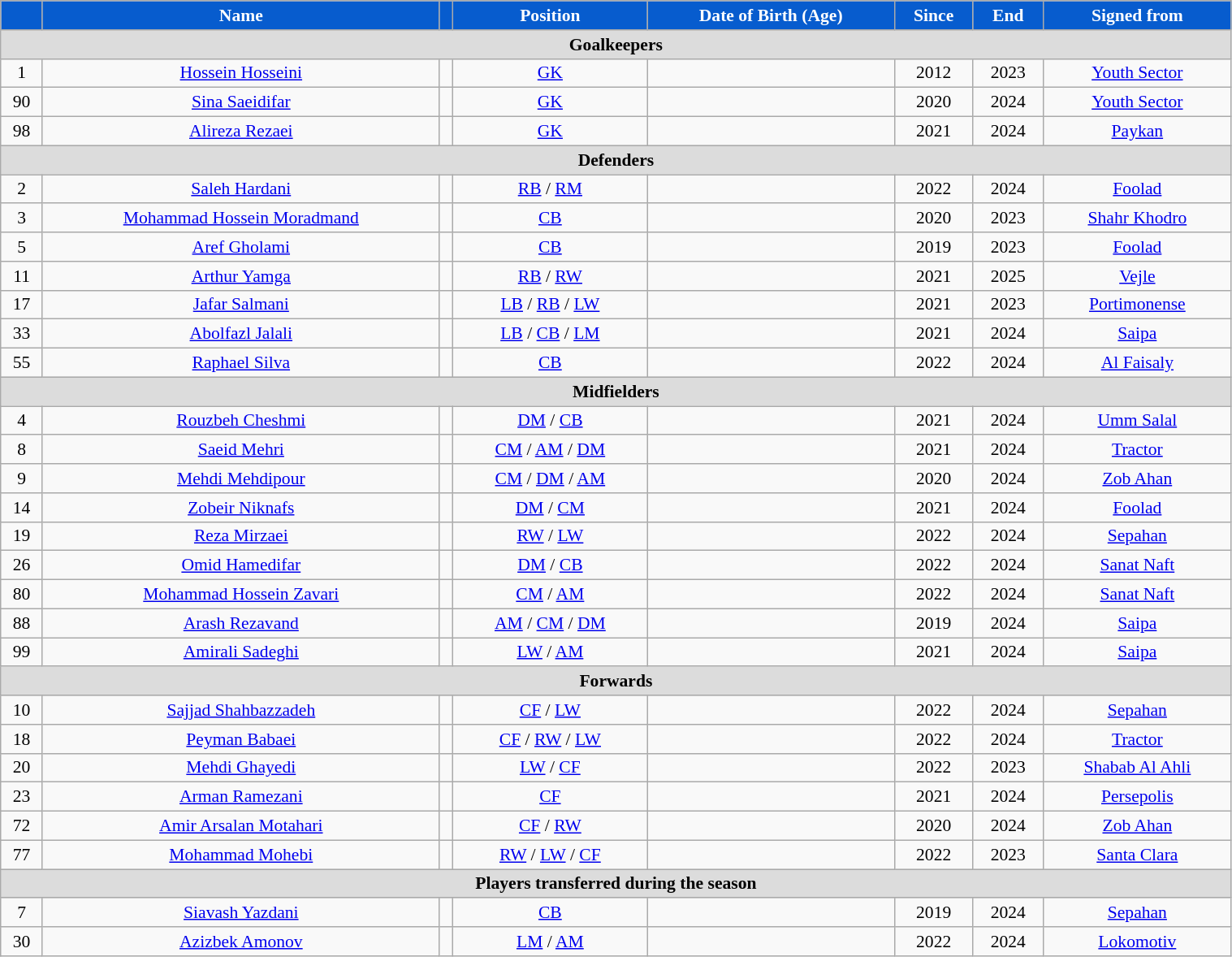<table class="wikitable" style="text-align:center; font-size:90%; width:80%;">
<tr>
<th style="background:#075CCE; color:white; text-align:center;"></th>
<th style="background:#075CCE; color:white; text-align:center;">Name</th>
<th style="background:#075CCE; color:white; text-align:center;"></th>
<th style="background:#075CCE; color:white; text-align:center;">Position</th>
<th style="background:#075CCE; color:white; text-align:center;">Date of Birth (Age)</th>
<th style="background:#075CCE; color:white; text-align:center;">Since</th>
<th style="background:#075CCE; color:white; text-align:center;">End</th>
<th style="background:#075CCE; color:white; text-align:center;">Signed from</th>
</tr>
<tr>
<th colspan=10 style="background: #DCDCDC" align=right>Goalkeepers</th>
</tr>
<tr>
<td>1</td>
<td><a href='#'>Hossein Hosseini</a></td>
<td></td>
<td><a href='#'>GK</a></td>
<td></td>
<td>2012</td>
<td>2023</td>
<td> <a href='#'>Youth Sector</a></td>
</tr>
<tr>
<td>90</td>
<td><a href='#'>Sina Saeidifar</a></td>
<td></td>
<td><a href='#'>GK</a></td>
<td></td>
<td>2020</td>
<td>2024</td>
<td> <a href='#'>Youth Sector</a></td>
</tr>
<tr>
<td>98</td>
<td><a href='#'>Alireza Rezaei</a></td>
<td></td>
<td><a href='#'>GK</a></td>
<td></td>
<td>2021</td>
<td>2024</td>
<td> <a href='#'>Paykan</a></td>
</tr>
<tr>
<th colspan=11 style="background: #DCDCDC" align=right>Defenders</th>
</tr>
<tr>
<td>2</td>
<td><a href='#'>Saleh Hardani</a></td>
<td></td>
<td><a href='#'>RB</a> / <a href='#'>RM</a></td>
<td></td>
<td>2022</td>
<td>2024</td>
<td> <a href='#'>Foolad</a></td>
</tr>
<tr>
<td>3</td>
<td><a href='#'>Mohammad Hossein Moradmand</a></td>
<td></td>
<td><a href='#'>CB</a></td>
<td></td>
<td>2020</td>
<td>2023</td>
<td> <a href='#'>Shahr Khodro</a></td>
</tr>
<tr>
<td>5</td>
<td><a href='#'>Aref Gholami</a></td>
<td></td>
<td><a href='#'>CB</a></td>
<td></td>
<td>2019</td>
<td>2023</td>
<td> <a href='#'>Foolad</a></td>
</tr>
<tr>
<td>11</td>
<td><a href='#'>Arthur Yamga</a></td>
<td></td>
<td><a href='#'>RB</a> / <a href='#'>RW</a></td>
<td></td>
<td>2021</td>
<td>2025</td>
<td> <a href='#'>Vejle</a></td>
</tr>
<tr>
<td>17</td>
<td><a href='#'>Jafar Salmani</a></td>
<td></td>
<td><a href='#'>LB</a> / <a href='#'>RB</a> / <a href='#'>LW</a></td>
<td></td>
<td>2021</td>
<td>2023</td>
<td> <a href='#'>Portimonense</a></td>
</tr>
<tr>
<td>33</td>
<td><a href='#'>Abolfazl Jalali</a></td>
<td></td>
<td><a href='#'>LB</a> / <a href='#'>CB</a> / <a href='#'>LM</a></td>
<td></td>
<td>2021</td>
<td>2024</td>
<td> <a href='#'>Saipa</a></td>
</tr>
<tr>
<td>55</td>
<td><a href='#'>Raphael Silva</a></td>
<td></td>
<td><a href='#'>CB</a></td>
<td></td>
<td>2022</td>
<td>2024</td>
<td> <a href='#'>Al Faisaly</a></td>
</tr>
<tr>
<th colspan=11 style="background: #DCDCDC" align=right>Midfielders</th>
</tr>
<tr>
<td>4</td>
<td><a href='#'>Rouzbeh Cheshmi</a></td>
<td></td>
<td><a href='#'>DM</a> / <a href='#'>CB</a></td>
<td></td>
<td>2021</td>
<td>2024</td>
<td> <a href='#'>Umm Salal</a></td>
</tr>
<tr>
<td>8</td>
<td><a href='#'>Saeid Mehri</a></td>
<td></td>
<td><a href='#'>CM</a> / <a href='#'>AM</a> / <a href='#'>DM</a></td>
<td></td>
<td>2021</td>
<td>2024</td>
<td> <a href='#'>Tractor</a></td>
</tr>
<tr>
<td>9</td>
<td><a href='#'>Mehdi Mehdipour</a></td>
<td></td>
<td><a href='#'>CM</a> / <a href='#'>DM</a> / <a href='#'>AM</a></td>
<td></td>
<td>2020</td>
<td>2024</td>
<td> <a href='#'>Zob Ahan</a></td>
</tr>
<tr>
<td>14</td>
<td><a href='#'>Zobeir Niknafs</a></td>
<td></td>
<td><a href='#'>DM</a> / <a href='#'>CM</a></td>
<td></td>
<td>2021</td>
<td>2024</td>
<td> <a href='#'>Foolad</a></td>
</tr>
<tr>
<td>19</td>
<td><a href='#'>Reza Mirzaei</a></td>
<td></td>
<td><a href='#'>RW</a> / <a href='#'>LW</a></td>
<td></td>
<td>2022</td>
<td>2024</td>
<td> <a href='#'>Sepahan</a></td>
</tr>
<tr>
<td>26</td>
<td><a href='#'>Omid Hamedifar</a></td>
<td></td>
<td><a href='#'>DM</a> / <a href='#'>CB</a></td>
<td></td>
<td>2022</td>
<td>2024</td>
<td> <a href='#'>Sanat Naft</a></td>
</tr>
<tr>
<td>80</td>
<td><a href='#'>Mohammad Hossein Zavari</a></td>
<td></td>
<td><a href='#'>CM</a> / <a href='#'>AM</a></td>
<td></td>
<td>2022</td>
<td>2024</td>
<td> <a href='#'>Sanat Naft</a></td>
</tr>
<tr>
<td>88</td>
<td><a href='#'>Arash Rezavand</a></td>
<td></td>
<td><a href='#'>AM</a> / <a href='#'>CM</a> / <a href='#'>DM</a></td>
<td></td>
<td>2019</td>
<td>2024</td>
<td> <a href='#'>Saipa</a></td>
</tr>
<tr>
<td>99</td>
<td><a href='#'>Amirali Sadeghi</a></td>
<td></td>
<td><a href='#'>LW</a> / <a href='#'>AM</a></td>
<td></td>
<td>2021</td>
<td>2024</td>
<td> <a href='#'>Saipa</a></td>
</tr>
<tr>
<th colspan=11 style="background: #DCDCDC" align=right>Forwards</th>
</tr>
<tr>
<td>10</td>
<td><a href='#'>Sajjad Shahbazzadeh</a></td>
<td></td>
<td><a href='#'>CF</a> / <a href='#'>LW</a></td>
<td></td>
<td>2022</td>
<td>2024</td>
<td> <a href='#'>Sepahan</a></td>
</tr>
<tr>
<td>18</td>
<td><a href='#'>Peyman Babaei</a></td>
<td></td>
<td><a href='#'>CF</a> / <a href='#'>RW</a> / <a href='#'>LW</a></td>
<td></td>
<td>2022</td>
<td>2024</td>
<td> <a href='#'>Tractor</a></td>
</tr>
<tr>
<td>20</td>
<td><a href='#'>Mehdi Ghayedi</a></td>
<td></td>
<td><a href='#'>LW</a> / <a href='#'>CF</a></td>
<td></td>
<td>2022</td>
<td>2023</td>
<td> <a href='#'>Shabab Al Ahli</a></td>
</tr>
<tr>
<td>23</td>
<td><a href='#'>Arman Ramezani</a></td>
<td></td>
<td><a href='#'>CF</a></td>
<td></td>
<td>2021</td>
<td>2024</td>
<td> <a href='#'>Persepolis</a></td>
</tr>
<tr>
<td>72</td>
<td><a href='#'>Amir Arsalan Motahari</a></td>
<td></td>
<td><a href='#'>CF</a> / <a href='#'>RW</a></td>
<td></td>
<td>2020</td>
<td>2024</td>
<td> <a href='#'>Zob Ahan</a></td>
</tr>
<tr>
<td>77</td>
<td><a href='#'>Mohammad Mohebi</a></td>
<td></td>
<td><a href='#'>RW</a> / <a href='#'>LW</a> / <a href='#'>CF</a></td>
<td></td>
<td>2022</td>
<td>2023</td>
<td> <a href='#'>Santa Clara</a></td>
</tr>
<tr>
<th colspan=10 style="background:#dcdcdc; text-align:center;">Players transferred during the season</th>
</tr>
<tr>
<td>7</td>
<td><a href='#'>Siavash Yazdani</a></td>
<td></td>
<td><a href='#'>CB</a></td>
<td></td>
<td>2019</td>
<td>2024</td>
<td> <a href='#'>Sepahan</a></td>
</tr>
<tr>
<td>30</td>
<td><a href='#'>Azizbek Amonov</a></td>
<td></td>
<td><a href='#'>LM</a> / <a href='#'>AM</a></td>
<td></td>
<td>2022</td>
<td>2024</td>
<td> <a href='#'>Lokomotiv</a></td>
</tr>
</table>
